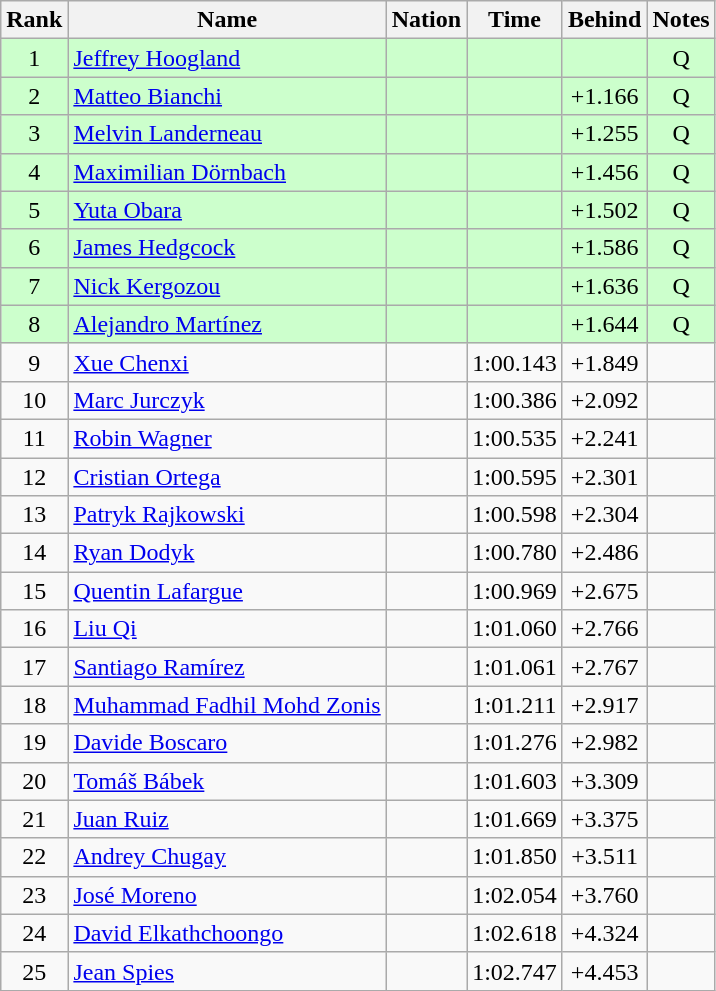<table class="wikitable sortable" style="text-align:center">
<tr>
<th>Rank</th>
<th>Name</th>
<th>Nation</th>
<th>Time</th>
<th>Behind</th>
<th>Notes</th>
</tr>
<tr bgcolor=ccffcc>
<td>1</td>
<td align=left><a href='#'>Jeffrey Hoogland</a></td>
<td align=left></td>
<td></td>
<td></td>
<td>Q</td>
</tr>
<tr bgcolor=ccffcc>
<td>2</td>
<td align=left><a href='#'>Matteo Bianchi</a></td>
<td align=left></td>
<td></td>
<td>+1.166</td>
<td>Q</td>
</tr>
<tr bgcolor=ccffcc>
<td>3</td>
<td align=left><a href='#'>Melvin Landerneau</a></td>
<td align=left></td>
<td></td>
<td>+1.255</td>
<td>Q</td>
</tr>
<tr bgcolor=ccffcc>
<td>4</td>
<td align=left><a href='#'>Maximilian Dörnbach</a></td>
<td align=left></td>
<td></td>
<td>+1.456</td>
<td>Q</td>
</tr>
<tr bgcolor=ccffcc>
<td>5</td>
<td align=left><a href='#'>Yuta Obara</a></td>
<td align=left></td>
<td></td>
<td>+1.502</td>
<td>Q</td>
</tr>
<tr bgcolor=ccffcc>
<td>6</td>
<td align=left><a href='#'>James Hedgcock</a></td>
<td align=left></td>
<td></td>
<td>+1.586</td>
<td>Q</td>
</tr>
<tr bgcolor=ccffcc>
<td>7</td>
<td align=left><a href='#'>Nick Kergozou</a></td>
<td align=left></td>
<td></td>
<td>+1.636</td>
<td>Q</td>
</tr>
<tr bgcolor=ccffcc>
<td>8</td>
<td align=left><a href='#'>Alejandro Martínez</a></td>
<td align=left></td>
<td></td>
<td>+1.644</td>
<td>Q</td>
</tr>
<tr>
<td>9</td>
<td align=left><a href='#'>Xue Chenxi</a></td>
<td align=left></td>
<td>1:00.143</td>
<td>+1.849</td>
<td></td>
</tr>
<tr>
<td>10</td>
<td align=left><a href='#'>Marc Jurczyk</a></td>
<td align=left></td>
<td>1:00.386</td>
<td>+2.092</td>
<td></td>
</tr>
<tr>
<td>11</td>
<td align=left><a href='#'>Robin Wagner</a></td>
<td align=left></td>
<td>1:00.535</td>
<td>+2.241</td>
<td></td>
</tr>
<tr>
<td>12</td>
<td align=left><a href='#'>Cristian Ortega</a></td>
<td align=left></td>
<td>1:00.595</td>
<td>+2.301</td>
<td></td>
</tr>
<tr>
<td>13</td>
<td align=left><a href='#'>Patryk Rajkowski</a></td>
<td align=left></td>
<td>1:00.598</td>
<td>+2.304</td>
<td></td>
</tr>
<tr>
<td>14</td>
<td align=left><a href='#'>Ryan Dodyk</a></td>
<td align=left></td>
<td>1:00.780</td>
<td>+2.486</td>
<td></td>
</tr>
<tr>
<td>15</td>
<td align=left><a href='#'>Quentin Lafargue</a></td>
<td align=left></td>
<td>1:00.969</td>
<td>+2.675</td>
<td></td>
</tr>
<tr>
<td>16</td>
<td align=left><a href='#'>Liu Qi</a></td>
<td align=left></td>
<td>1:01.060</td>
<td>+2.766</td>
<td></td>
</tr>
<tr>
<td>17</td>
<td align=left><a href='#'>Santiago Ramírez</a></td>
<td align=left></td>
<td>1:01.061</td>
<td>+2.767</td>
<td></td>
</tr>
<tr>
<td>18</td>
<td align=left><a href='#'>Muhammad Fadhil Mohd Zonis</a></td>
<td align=left></td>
<td>1:01.211</td>
<td>+2.917</td>
<td></td>
</tr>
<tr>
<td>19</td>
<td align=left><a href='#'>Davide Boscaro</a></td>
<td align=left></td>
<td>1:01.276</td>
<td>+2.982</td>
<td></td>
</tr>
<tr>
<td>20</td>
<td align=left><a href='#'>Tomáš Bábek</a></td>
<td align=left></td>
<td>1:01.603</td>
<td>+3.309</td>
<td></td>
</tr>
<tr>
<td>21</td>
<td align=left><a href='#'>Juan Ruiz</a></td>
<td align=left></td>
<td>1:01.669</td>
<td>+3.375</td>
<td></td>
</tr>
<tr>
<td>22</td>
<td align=left><a href='#'>Andrey Chugay</a></td>
<td align=left></td>
<td>1:01.850</td>
<td>+3.511</td>
<td></td>
</tr>
<tr>
<td>23</td>
<td align=left><a href='#'>José Moreno</a></td>
<td align=left></td>
<td>1:02.054</td>
<td>+3.760</td>
<td></td>
</tr>
<tr>
<td>24</td>
<td align=left><a href='#'>David Elkathchoongo</a></td>
<td align=left></td>
<td>1:02.618</td>
<td>+4.324</td>
<td></td>
</tr>
<tr>
<td>25</td>
<td align=left><a href='#'>Jean Spies</a></td>
<td align=left></td>
<td>1:02.747</td>
<td>+4.453</td>
<td></td>
</tr>
</table>
